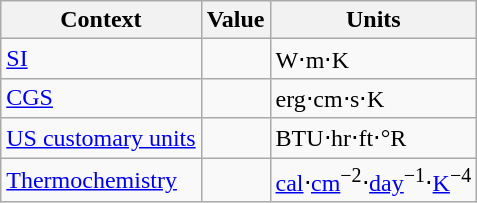<table class="wikitable">
<tr>
<th>Context</th>
<th>Value</th>
<th>Units</th>
</tr>
<tr>
<td><a href='#'>SI</a></td>
<td></td>
<td>W⋅m⋅K</td>
</tr>
<tr>
<td><a href='#'>CGS</a></td>
<td></td>
<td>erg⋅cm⋅s⋅K</td>
</tr>
<tr>
<td><a href='#'>US customary units</a></td>
<td></td>
<td>BTU⋅hr⋅ft⋅°R</td>
</tr>
<tr>
<td><a href='#'>Thermochemistry</a></td>
<td></td>
<td><a href='#'>cal</a>⋅<a href='#'>cm</a><sup>−2</sup>⋅<a href='#'>day</a><sup>−1</sup>⋅<a href='#'>K</a><sup>−4</sup></td>
</tr>
</table>
